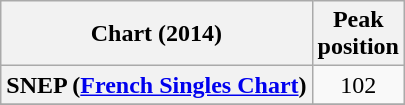<table class="wikitable sortable plainrowheaders">
<tr>
<th>Chart (2014)</th>
<th>Peak<br>position</th>
</tr>
<tr>
<th scope="row">SNEP (<a href='#'>French Singles Chart</a>)</th>
<td style="text-align:center;">102</td>
</tr>
<tr>
</tr>
</table>
